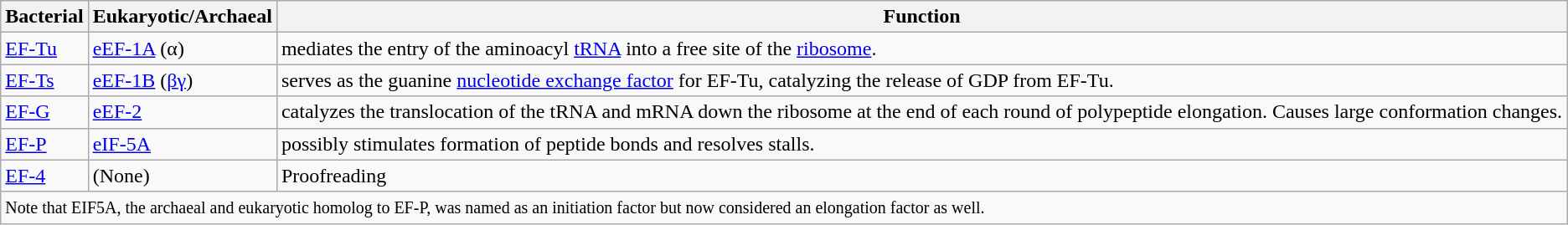<table class=wikitable>
<tr>
<th>Bacterial</th>
<th>Eukaryotic/Archaeal</th>
<th>Function</th>
</tr>
<tr>
<td><a href='#'>EF-Tu</a></td>
<td><a href='#'>eEF-1A</a> (α)</td>
<td>mediates the entry of the aminoacyl <a href='#'>tRNA</a> into a free site of the <a href='#'>ribosome</a>.</td>
</tr>
<tr>
<td><a href='#'>EF-Ts</a></td>
<td><a href='#'>eEF-1B</a> (<a href='#'>β</a><a href='#'>γ</a>)</td>
<td>serves as the guanine <a href='#'>nucleotide exchange factor</a> for EF-Tu, catalyzing the release of GDP from EF-Tu.</td>
</tr>
<tr>
<td><a href='#'>EF-G</a></td>
<td><a href='#'>eEF-2</a></td>
<td>catalyzes the translocation of the tRNA and mRNA down the ribosome at the end of each round of polypeptide elongation. Causes large conformation changes.</td>
</tr>
<tr>
<td><a href='#'>EF-P</a></td>
<td><a href='#'>eIF-5A</a></td>
<td>possibly stimulates formation of peptide bonds and resolves stalls.</td>
</tr>
<tr>
<td><a href='#'>EF-4</a></td>
<td>(None)</td>
<td>Proofreading</td>
</tr>
<tr>
<td colspan=3><small>Note that EIF5A, the archaeal and eukaryotic homolog to EF-P, was named as an initiation factor but now considered an elongation factor as well.</small></td>
</tr>
</table>
